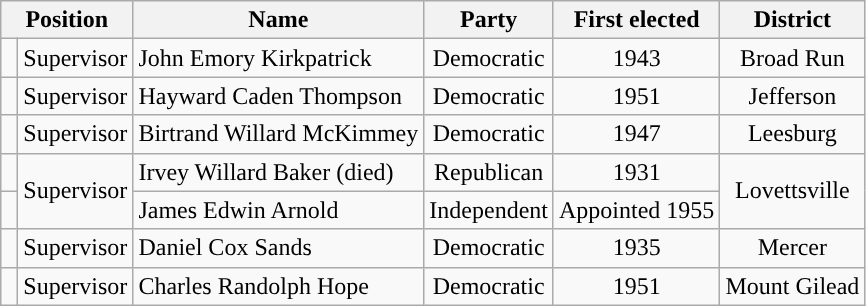<table class="wikitable">
<tr>
<th colspan="2">Position</th>
<th>Name</th>
<th>Party</th>
<th>First elected</th>
<th>District</th>
</tr>
<tr>
<td style="background-color:"> </td>
<td>Supervisor</td>
<td>John Emory Kirkpatrick</td>
<td style="text-align:center;">Democratic</td>
<td style="text-align:center;">1943</td>
<td style="text-align:center;">Broad Run</td>
</tr>
<tr>
<td style="background-color:"> </td>
<td>Supervisor</td>
<td>Hayward Caden Thompson</td>
<td style="text-align:center;">Democratic</td>
<td style="text-align:center;">1951</td>
<td style="text-align:center;">Jefferson</td>
</tr>
<tr>
<td style="background-color:"> </td>
<td>Supervisor</td>
<td>Birtrand Willard McKimmey</td>
<td style="text-align:center;">Democratic</td>
<td style="text-align:center;">1947</td>
<td style="text-align:center;">Leesburg</td>
</tr>
<tr>
<td style="background-color:"> </td>
<td rowspan="2">Supervisor</td>
<td>Irvey Willard Baker (died)</td>
<td style="text-align:center;">Republican</td>
<td style="text-align:center;">1931</td>
<td rowspan="2" style="text-align:center;">Lovettsville</td>
</tr>
<tr>
<td style="background-color:"> </td>
<td>James Edwin Arnold</td>
<td style="text-align:center;">Independent</td>
<td style="text-align:center;">Appointed 1955</td>
</tr>
<tr>
<td style="background-color:"> </td>
<td>Supervisor</td>
<td>Daniel Cox Sands</td>
<td style="text-align:center;">Democratic</td>
<td style="text-align:center;">1935</td>
<td style="text-align:center;">Mercer</td>
</tr>
<tr>
<td style="background-color:"> </td>
<td>Supervisor</td>
<td>Charles Randolph Hope</td>
<td style="text-align:center;">Democratic</td>
<td style="text-align:center;">1951</td>
<td style="text-align:center;">Mount Gilead</td>
</tr>
</table>
